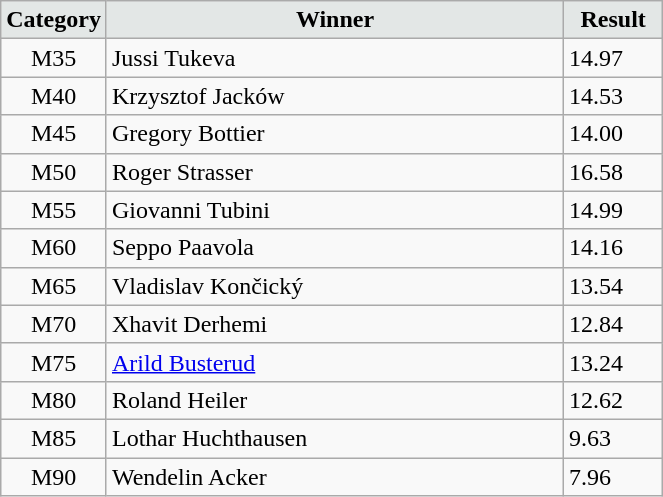<table class="wikitable" width=35%>
<tr>
<td width=15% align="center" bgcolor=#E3E7E6><strong>Category</strong></td>
<td align="center" bgcolor=#E3E7E6> <strong>Winner</strong></td>
<td width=15% align="center" bgcolor=#E3E7E6><strong>Result</strong></td>
</tr>
<tr>
<td align="center">M35</td>
<td> Jussi Tukeva</td>
<td>14.97</td>
</tr>
<tr>
<td align="center">M40</td>
<td> Krzysztof Jacków</td>
<td>14.53</td>
</tr>
<tr>
<td align="center">M45</td>
<td> Gregory Bottier</td>
<td>14.00</td>
</tr>
<tr>
<td align="center">M50</td>
<td> Roger Strasser</td>
<td>16.58</td>
</tr>
<tr>
<td align="center">M55</td>
<td> Giovanni Tubini</td>
<td>14.99</td>
</tr>
<tr>
<td align="center">M60</td>
<td> Seppo Paavola</td>
<td>14.16</td>
</tr>
<tr>
<td align="center">M65</td>
<td> Vladislav Končický</td>
<td>13.54</td>
</tr>
<tr>
<td align="center">M70</td>
<td> Xhavit Derhemi</td>
<td>12.84</td>
</tr>
<tr>
<td align="center">M75</td>
<td> <a href='#'>Arild Busterud</a></td>
<td>13.24</td>
</tr>
<tr>
<td align="center">M80</td>
<td> Roland Heiler</td>
<td>12.62</td>
</tr>
<tr>
<td align="center">M85</td>
<td> Lothar Huchthausen</td>
<td>9.63</td>
</tr>
<tr>
<td align="center">M90</td>
<td> Wendelin Acker</td>
<td>7.96</td>
</tr>
</table>
